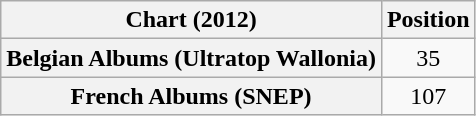<table class="wikitable plainrowheaders" style="text-align:center">
<tr>
<th scope="col">Chart (2012)</th>
<th scope="col">Position</th>
</tr>
<tr>
<th scope="row">Belgian Albums (Ultratop Wallonia)</th>
<td>35</td>
</tr>
<tr>
<th scope="row">French Albums (SNEP)</th>
<td>107</td>
</tr>
</table>
